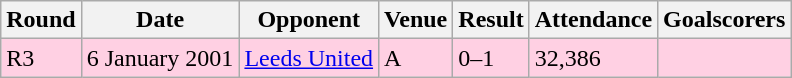<table class="wikitable">
<tr>
<th>Round</th>
<th>Date</th>
<th>Opponent</th>
<th>Venue</th>
<th>Result</th>
<th>Attendance</th>
<th>Goalscorers</th>
</tr>
<tr style="background-color: #ffd0e3;">
<td>R3</td>
<td>6 January 2001</td>
<td><a href='#'>Leeds United</a></td>
<td>A</td>
<td>0–1</td>
<td>32,386</td>
<td></td>
</tr>
</table>
